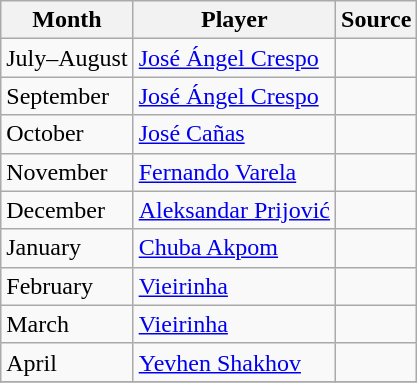<table class="wikitable" style="text-align:left">
<tr>
<th>Month</th>
<th>Player</th>
<th>Source</th>
</tr>
<tr>
<td>July–August</td>
<td> <a href='#'>José Ángel Crespo</a></td>
<td></td>
</tr>
<tr>
<td>September</td>
<td> <a href='#'>José Ángel Crespo</a></td>
<td></td>
</tr>
<tr>
<td>October</td>
<td> <a href='#'>José Cañas</a></td>
<td></td>
</tr>
<tr>
<td>November</td>
<td> <a href='#'>Fernando Varela</a></td>
<td></td>
</tr>
<tr>
<td>December</td>
<td> <a href='#'>Aleksandar Prijović</a></td>
<td></td>
</tr>
<tr>
<td>January</td>
<td> <a href='#'>Chuba Akpom</a></td>
<td></td>
</tr>
<tr>
<td>February</td>
<td> <a href='#'>Vieirinha</a></td>
<td></td>
</tr>
<tr>
<td>March</td>
<td> <a href='#'>Vieirinha</a></td>
<td></td>
</tr>
<tr>
<td>April</td>
<td> <a href='#'>Yevhen Shakhov</a></td>
<td></td>
</tr>
<tr>
</tr>
</table>
